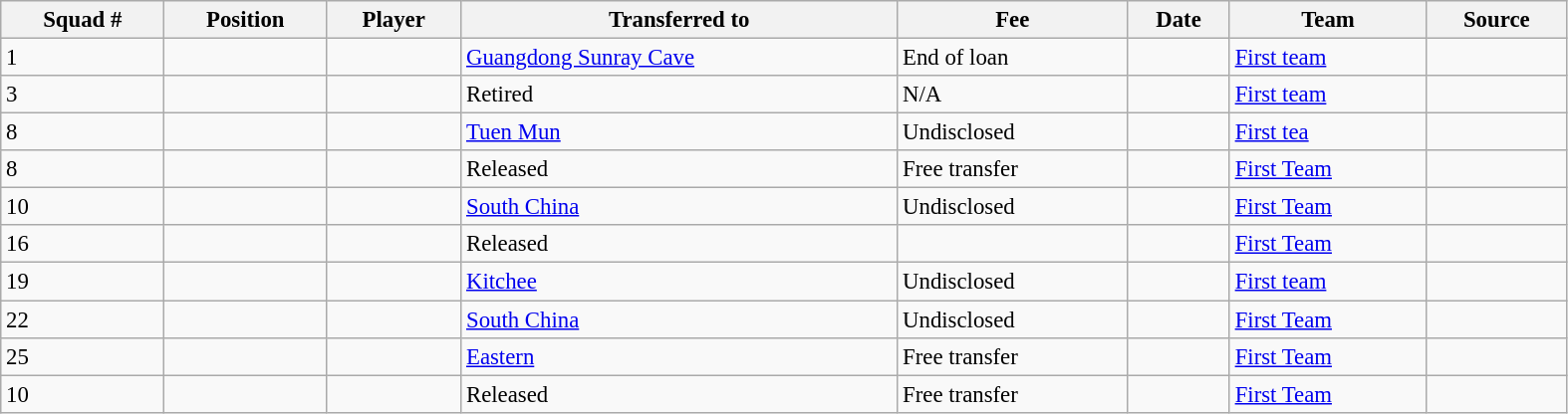<table width=83% class="wikitable sortable" style="text-align:center; font-size:95%; text-align:left">
<tr>
<th><strong>Squad #</strong></th>
<th><strong>Position </strong></th>
<th><strong>Player </strong></th>
<th><strong>Transferred to</strong></th>
<th><strong>Fee </strong></th>
<th><strong>Date </strong></th>
<th><strong>Team </strong></th>
<th><strong>Source</strong></th>
</tr>
<tr>
<td>1</td>
<td></td>
<td></td>
<td><a href='#'>Guangdong Sunray Cave</a></td>
<td>End of loan</td>
<td></td>
<td><a href='#'>First team</a></td>
<td></td>
</tr>
<tr>
<td>3</td>
<td></td>
<td></td>
<td>Retired</td>
<td>N/A</td>
<td></td>
<td><a href='#'>First team</a></td>
<td></td>
</tr>
<tr>
<td>8</td>
<td></td>
<td></td>
<td><a href='#'>Tuen Mun</a></td>
<td>Undisclosed</td>
<td></td>
<td><a href='#'>First tea</a></td>
<td></td>
</tr>
<tr>
<td>8</td>
<td></td>
<td></td>
<td>Released</td>
<td>Free transfer</td>
<td></td>
<td><a href='#'>First Team</a></td>
<td></td>
</tr>
<tr>
<td>10</td>
<td></td>
<td></td>
<td><a href='#'>South China</a></td>
<td>Undisclosed</td>
<td></td>
<td><a href='#'>First Team</a></td>
<td></td>
</tr>
<tr>
<td>16</td>
<td></td>
<td></td>
<td>Released</td>
<td></td>
<td></td>
<td><a href='#'>First Team</a></td>
<td></td>
</tr>
<tr>
<td>19</td>
<td></td>
<td></td>
<td><a href='#'>Kitchee</a></td>
<td>Undisclosed</td>
<td></td>
<td><a href='#'>First team</a></td>
<td></td>
</tr>
<tr>
<td>22</td>
<td></td>
<td></td>
<td><a href='#'>South China</a></td>
<td>Undisclosed</td>
<td></td>
<td><a href='#'>First Team</a></td>
<td></td>
</tr>
<tr>
<td>25</td>
<td></td>
<td></td>
<td><a href='#'>Eastern</a></td>
<td>Free transfer</td>
<td></td>
<td><a href='#'>First Team</a></td>
<td></td>
</tr>
<tr>
<td>10</td>
<td></td>
<td></td>
<td>Released</td>
<td>Free transfer</td>
<td></td>
<td><a href='#'>First Team</a></td>
<td></td>
</tr>
</table>
